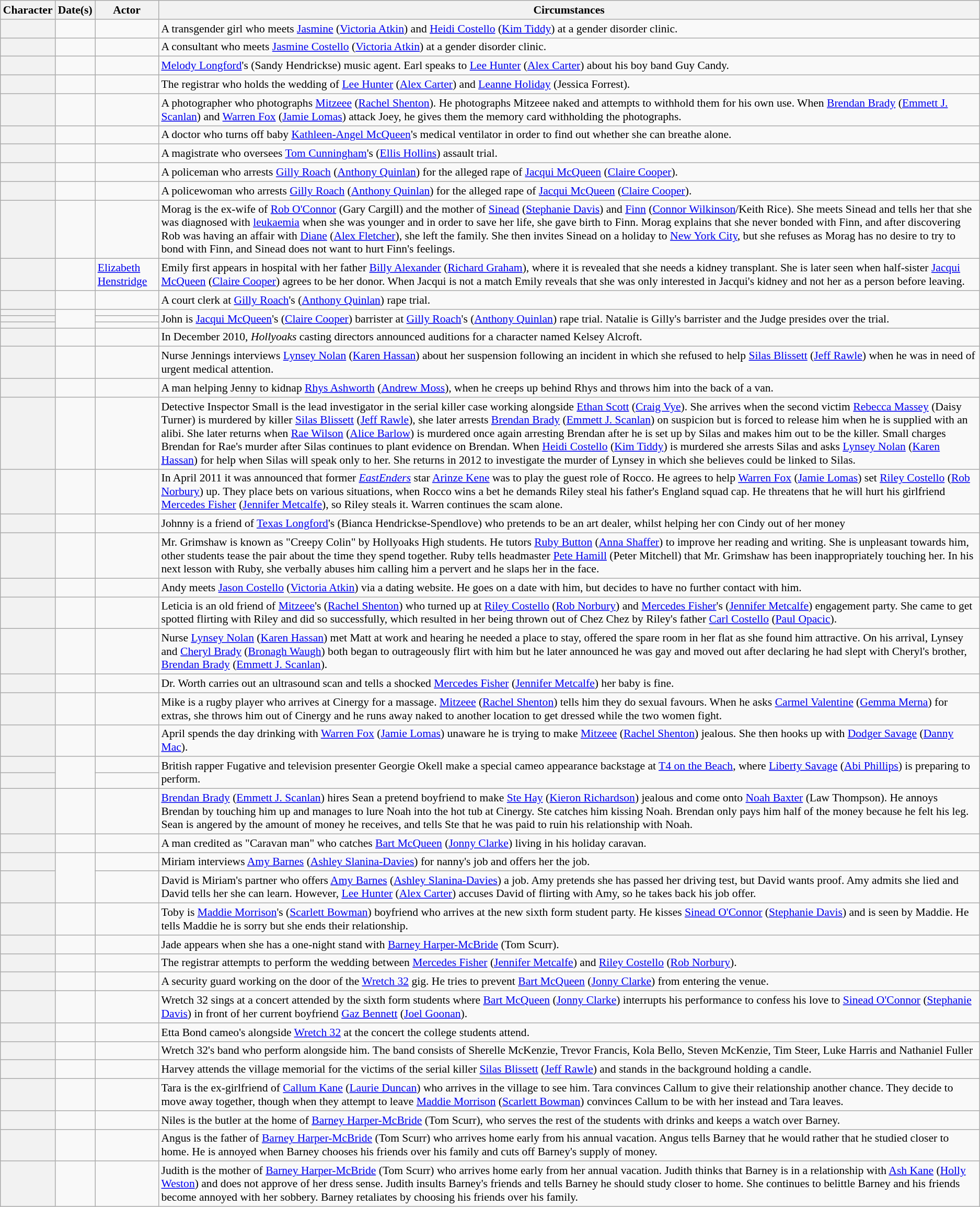<table class="wikitable plainrowheaders" style="font-size:90%">
<tr>
<th scope="col">Character</th>
<th scope="col">Date(s)</th>
<th scope="col">Actor</th>
<th scope="col">Circumstances</th>
</tr>
<tr>
<th scope="row"></th>
<td></td>
<td></td>
<td> A transgender girl who meets <a href='#'>Jasmine</a> (<a href='#'>Victoria Atkin</a>) and <a href='#'>Heidi Costello</a> (<a href='#'>Kim Tiddy</a>) at a gender disorder clinic.</td>
</tr>
<tr>
<th scope="row"></th>
<td></td>
<td></td>
<td> A consultant who meets <a href='#'>Jasmine Costello</a> (<a href='#'>Victoria Atkin</a>)  at a gender disorder clinic.</td>
</tr>
<tr>
<th scope="row"></th>
<td></td>
<td></td>
<td> <a href='#'>Melody Longford</a>'s (Sandy Hendrickse) music agent. Earl speaks to <a href='#'>Lee Hunter</a> (<a href='#'>Alex Carter</a>) about his boy band Guy Candy.</td>
</tr>
<tr>
<th scope="row"></th>
<td></td>
<td></td>
<td> The registrar who holds the wedding of <a href='#'>Lee Hunter</a> (<a href='#'>Alex Carter</a>) and <a href='#'>Leanne Holiday</a> (Jessica Forrest).</td>
</tr>
<tr>
<th scope="row"></th>
<td></td>
<td></td>
<td> A photographer who photographs <a href='#'>Mitzeee</a> (<a href='#'>Rachel Shenton</a>). He photographs Mitzeee naked and attempts to withhold them for his own use. When <a href='#'>Brendan Brady</a> (<a href='#'>Emmett J. Scanlan</a>) and <a href='#'>Warren Fox</a> (<a href='#'>Jamie Lomas</a>) attack Joey, he gives them the memory card withholding the photographs.</td>
</tr>
<tr>
<th scope="row"></th>
<td></td>
<td></td>
<td> A doctor who turns off baby <a href='#'>Kathleen-Angel McQueen</a>'s medical ventilator in order to find out whether she can breathe alone.</td>
</tr>
<tr>
<th scope="row"></th>
<td></td>
<td></td>
<td> A magistrate who oversees <a href='#'>Tom Cunningham</a>'s (<a href='#'>Ellis Hollins</a>) assault trial.</td>
</tr>
<tr>
<th scope="row"></th>
<td></td>
<td></td>
<td> A policeman who arrests <a href='#'>Gilly Roach</a> (<a href='#'>Anthony Quinlan</a>) for the alleged rape of <a href='#'>Jacqui McQueen</a> (<a href='#'>Claire Cooper</a>).</td>
</tr>
<tr>
<th scope="row"></th>
<td></td>
<td></td>
<td> A policewoman who arrests <a href='#'>Gilly Roach</a> (<a href='#'>Anthony Quinlan</a>) for the alleged rape of <a href='#'>Jacqui McQueen</a> (<a href='#'>Claire Cooper</a>).</td>
</tr>
<tr>
<th scope="row"></th>
<td></td>
<td></td>
<td> Morag is the ex-wife of <a href='#'>Rob O'Connor</a> (Gary Cargill) and the mother of <a href='#'>Sinead</a> (<a href='#'>Stephanie Davis</a>) and <a href='#'>Finn</a> (<a href='#'>Connor Wilkinson</a>/Keith Rice). She meets Sinead and tells her that she was diagnosed with <a href='#'>leukaemia</a> when she was younger and in order to save her life, she gave birth to Finn. Morag explains that she never bonded with Finn, and after discovering Rob was having an affair with <a href='#'>Diane</a> (<a href='#'>Alex Fletcher</a>), she left the family. She then invites Sinead on a holiday to <a href='#'>New York City</a>, but she refuses as Morag has no desire to try to bond with Finn, and Sinead does not want to hurt Finn's feelings.</td>
</tr>
<tr>
<th scope="row"></th>
<td></td>
<td><a href='#'>Elizabeth Henstridge</a></td>
<td> Emily first appears in hospital with her father <a href='#'>Billy Alexander</a> (<a href='#'>Richard Graham</a>), where it is revealed that she needs a kidney transplant. She is later seen when half-sister <a href='#'>Jacqui McQueen</a> (<a href='#'>Claire Cooper</a>) agrees to be her donor. When Jacqui is not a match Emily reveals that she was only interested in Jacqui's kidney and not her as a person before leaving.</td>
</tr>
<tr>
<th scope="row"></th>
<td></td>
<td></td>
<td> A court clerk at <a href='#'>Gilly Roach</a>'s (<a href='#'>Anthony Quinlan</a>) rape trial.</td>
</tr>
<tr>
<th scope="row"></th>
<td rowspan="3"></td>
<td></td>
<td rowspan="3"> John is <a href='#'>Jacqui McQueen</a>'s (<a href='#'>Claire Cooper</a>) barrister at <a href='#'>Gilly Roach</a>'s (<a href='#'>Anthony Quinlan</a>) rape trial. Natalie is Gilly's barrister and the Judge presides over the trial.</td>
</tr>
<tr>
<th scope="row"></th>
<td></td>
</tr>
<tr>
<th scope="row"></th>
<td></td>
</tr>
<tr>
<th scope="row"></th>
<td></td>
<td></td>
<td> In December 2010, <em>Hollyoaks</em> casting directors announced auditions for a character named Kelsey Alcroft.</td>
</tr>
<tr>
<th scope="row"></th>
<td></td>
<td></td>
<td> Nurse Jennings interviews <a href='#'>Lynsey Nolan</a> (<a href='#'>Karen Hassan</a>) about her suspension following an incident in which she refused to help <a href='#'>Silas Blissett</a> (<a href='#'>Jeff Rawle</a>) when he was in need of urgent medical attention.</td>
</tr>
<tr>
<th scope="row"></th>
<td></td>
<td></td>
<td> A man helping Jenny to kidnap <a href='#'>Rhys Ashworth</a> (<a href='#'>Andrew Moss</a>), when he creeps up behind Rhys and throws him into the back of a van.</td>
</tr>
<tr>
<th scope="row"></th>
<td></td>
<td></td>
<td> Detective Inspector Small is the lead investigator in the serial killer case working alongside <a href='#'>Ethan Scott</a> (<a href='#'>Craig Vye</a>). She arrives when the second victim <a href='#'>Rebecca Massey</a> (Daisy Turner) is murdered by killer <a href='#'>Silas Blissett</a> (<a href='#'>Jeff Rawle</a>), she later arrests <a href='#'>Brendan Brady</a> (<a href='#'>Emmett J. Scanlan</a>) on suspicion but is forced to release him when he is supplied with an alibi. She later returns when <a href='#'>Rae Wilson</a> (<a href='#'>Alice Barlow</a>) is murdered once again arresting Brendan after he is set up by Silas and makes him out to be the killer. Small charges Brendan for Rae's murder after Silas continues to plant evidence on Brendan. When <a href='#'>Heidi Costello</a> (<a href='#'>Kim Tiddy</a>) is murdered she arrests Silas and asks <a href='#'>Lynsey Nolan</a> (<a href='#'>Karen Hassan</a>) for help when Silas will speak only to her. She returns in 2012 to investigate the murder of Lynsey in which she believes could be linked to Silas.</td>
</tr>
<tr>
<th scope="row"></th>
<td></td>
<td></td>
<td> In April 2011 it was announced that former <em><a href='#'>EastEnders</a></em> star <a href='#'>Arinze Kene</a> was to play the guest role of Rocco. He agrees to help <a href='#'>Warren Fox</a> (<a href='#'>Jamie Lomas</a>) set <a href='#'>Riley Costello</a> (<a href='#'>Rob Norbury</a>) up. They place bets on various situations, when Rocco wins a bet he demands Riley steal his father's England squad cap. He threatens that he will hurt his girlfriend <a href='#'>Mercedes Fisher</a> (<a href='#'>Jennifer Metcalfe</a>), so Riley steals it. Warren continues the scam alone.</td>
</tr>
<tr>
<th scope="row"></th>
<td></td>
<td></td>
<td> Johnny is a friend of <a href='#'>Texas Longford</a>'s (Bianca Hendrickse-Spendlove) who pretends to be an art dealer, whilst helping her con Cindy out of her money</td>
</tr>
<tr>
<th scope="row"></th>
<td></td>
<td></td>
<td> Mr. Grimshaw is known as "Creepy Colin" by Hollyoaks High students. He tutors <a href='#'>Ruby Button</a> (<a href='#'>Anna Shaffer</a>) to improve her reading and writing. She is unpleasant towards him, other students tease the pair about the time they spend together. Ruby tells headmaster <a href='#'>Pete Hamill</a> (Peter Mitchell) that Mr. Grimshaw has been inappropriately touching her. In his next lesson with Ruby, she verbally abuses him calling him a pervert and he slaps her in the face.</td>
</tr>
<tr>
<th scope="row"></th>
<td></td>
<td></td>
<td> Andy meets <a href='#'>Jason Costello</a> (<a href='#'>Victoria Atkin</a>) via a dating website. He goes on a date with him, but decides to have no further contact with him.</td>
</tr>
<tr>
<th scope="row"></th>
<td></td>
<td></td>
<td> Leticia is an old friend of <a href='#'>Mitzeee</a>'s (<a href='#'>Rachel Shenton</a>) who turned up at <a href='#'>Riley Costello</a> (<a href='#'>Rob Norbury</a>) and <a href='#'>Mercedes Fisher</a>'s (<a href='#'>Jennifer Metcalfe</a>) engagement party. She came to get spotted flirting with Riley and did so successfully, which resulted in her being thrown out of Chez Chez by Riley's father <a href='#'>Carl Costello</a> (<a href='#'>Paul Opacic</a>).</td>
</tr>
<tr>
<th scope="row"></th>
<td></td>
<td></td>
<td> Nurse <a href='#'>Lynsey Nolan</a> (<a href='#'>Karen Hassan</a>) met Matt at work and hearing he needed a place to stay, offered the spare room in her flat as she found him attractive. On his arrival, Lynsey and <a href='#'>Cheryl Brady</a> (<a href='#'>Bronagh Waugh</a>) both began to outrageously flirt with him but he later announced he was gay and moved out after declaring he had slept with Cheryl's brother, <a href='#'>Brendan Brady</a> (<a href='#'>Emmett J. Scanlan</a>).</td>
</tr>
<tr>
<th scope="row"></th>
<td></td>
<td></td>
<td> Dr. Worth carries out an ultrasound scan and tells a shocked <a href='#'>Mercedes Fisher</a> (<a href='#'>Jennifer Metcalfe</a>) her baby is fine.</td>
</tr>
<tr>
<th scope="row"></th>
<td></td>
<td></td>
<td> Mike is a rugby player who arrives at Cinergy for a massage. <a href='#'>Mitzeee</a> (<a href='#'>Rachel Shenton</a>) tells him they do sexual favours. When he asks <a href='#'>Carmel Valentine</a> (<a href='#'>Gemma Merna</a>) for extras, she throws him out of Cinergy and he runs away naked to another location to get dressed while the two women fight.</td>
</tr>
<tr>
<th scope="row"></th>
<td></td>
<td></td>
<td> April spends the day drinking with <a href='#'>Warren Fox</a> (<a href='#'>Jamie Lomas</a>) unaware he is trying to make <a href='#'>Mitzeee</a> (<a href='#'>Rachel Shenton</a>) jealous. She then hooks up with <a href='#'>Dodger Savage</a> (<a href='#'>Danny Mac</a>).</td>
</tr>
<tr>
<th scope="row"></th>
<td rowspan="2"></td>
<td></td>
<td rowspan="2"> British rapper Fugative and television presenter Georgie Okell make a special cameo appearance backstage at <a href='#'>T4 on the Beach</a>, where <a href='#'>Liberty Savage</a> (<a href='#'>Abi Phillips</a>) is preparing to perform.</td>
</tr>
<tr>
<th scope="row"></th>
<td></td>
</tr>
<tr>
<th scope="row"></th>
<td></td>
<td></td>
<td> <a href='#'>Brendan Brady</a> (<a href='#'>Emmett J. Scanlan</a>) hires Sean a pretend boyfriend to make <a href='#'>Ste Hay</a> (<a href='#'>Kieron Richardson</a>) jealous and come onto <a href='#'>Noah Baxter</a> (Law Thompson). He annoys Brendan by touching him up and manages to lure Noah into the hot tub at Cinergy. Ste catches him kissing Noah. Brendan only pays him half of the money because he felt his leg. Sean is angered by the amount of money he receives, and tells Ste that he was paid to ruin his relationship with Noah.</td>
</tr>
<tr>
<th scope="row"></th>
<td></td>
<td></td>
<td> A man credited as "Caravan man" who catches <a href='#'>Bart McQueen</a> (<a href='#'>Jonny Clarke</a>) living in his holiday caravan.</td>
</tr>
<tr>
<th scope="row"></th>
<td rowspan="2"></td>
<td></td>
<td> Miriam interviews <a href='#'>Amy Barnes</a> (<a href='#'>Ashley Slanina-Davies</a>) for nanny's job and offers her the job.</td>
</tr>
<tr>
<th scope="row"></th>
<td></td>
<td> David is Miriam's partner who offers <a href='#'>Amy Barnes</a> (<a href='#'>Ashley Slanina-Davies</a>) a job. Amy pretends she has passed her driving test, but David wants proof. Amy admits she lied and David tells her she can learn. However, <a href='#'>Lee Hunter</a> (<a href='#'>Alex Carter</a>) accuses David of flirting with Amy, so he takes back his job offer.</td>
</tr>
<tr>
<th scope="row"></th>
<td></td>
<td></td>
<td> Toby is <a href='#'>Maddie Morrison</a>'s (<a href='#'>Scarlett Bowman</a>) boyfriend who arrives at the new sixth form student party. He kisses <a href='#'>Sinead O'Connor</a> (<a href='#'>Stephanie Davis</a>) and is seen by Maddie. He tells Maddie he is sorry but she ends their relationship.</td>
</tr>
<tr>
<th scope="row"></th>
<td></td>
<td></td>
<td> Jade appears when she has a one-night stand with <a href='#'>Barney Harper-McBride</a> (Tom Scurr).</td>
</tr>
<tr>
<th scope="row"></th>
<td></td>
<td></td>
<td> The registrar attempts to perform the wedding between <a href='#'>Mercedes Fisher</a> (<a href='#'>Jennifer Metcalfe</a>) and <a href='#'>Riley Costello</a> (<a href='#'>Rob Norbury</a>).</td>
</tr>
<tr>
<th scope="row"></th>
<td></td>
<td></td>
<td> A security guard working on the door of the <a href='#'>Wretch 32</a> gig. He tries to prevent <a href='#'>Bart McQueen</a> (<a href='#'>Jonny Clarke</a>) from entering the venue.</td>
</tr>
<tr>
<th scope="row"></th>
<td></td>
<td></td>
<td> Wretch 32 sings at a concert attended by the sixth form students where <a href='#'>Bart McQueen</a> (<a href='#'>Jonny Clarke</a>) interrupts his performance to confess his love to <a href='#'>Sinead O'Connor</a> (<a href='#'>Stephanie Davis</a>) in front of her current boyfriend <a href='#'>Gaz Bennett</a> (<a href='#'>Joel Goonan</a>).</td>
</tr>
<tr>
<th scope="row"></th>
<td></td>
<td></td>
<td> Etta Bond cameo's alongside <a href='#'>Wretch 32</a> at the concert the college students attend.</td>
</tr>
<tr>
<th scope="row"></th>
<td></td>
<td></td>
<td> Wretch 32's band who perform alongside him. The band consists of Sherelle McKenzie, Trevor Francis, Kola Bello, Steven McKenzie, Tim Steer, Luke Harris and Nathaniel Fuller</td>
</tr>
<tr>
<th scope="row"></th>
<td></td>
<td></td>
<td> Harvey attends the village memorial for the victims of the serial killer <a href='#'>Silas Blissett</a> (<a href='#'>Jeff Rawle</a>) and stands in the background holding a candle.</td>
</tr>
<tr>
<th scope="row"></th>
<td></td>
<td></td>
<td> Tara is the ex-girlfriend of <a href='#'>Callum Kane</a> (<a href='#'>Laurie Duncan</a>) who arrives in the village to see him. Tara convinces Callum to give their relationship another chance. They decide to move away together, though when they attempt to leave <a href='#'>Maddie Morrison</a> (<a href='#'>Scarlett Bowman</a>) convinces Callum to be with her instead and Tara leaves.</td>
</tr>
<tr>
<th scope="row"></th>
<td></td>
<td></td>
<td> Niles is the butler at the home of <a href='#'>Barney Harper-McBride</a> (Tom Scurr), who serves the rest of the students with drinks and keeps a watch over Barney.</td>
</tr>
<tr>
<th scope="row"></th>
<td></td>
<td></td>
<td> Angus is the father of <a href='#'>Barney Harper-McBride</a> (Tom Scurr) who arrives home early from his annual vacation. Angus tells Barney that he would rather that he studied closer to home. He is annoyed when Barney chooses his friends over his family and cuts off Barney's supply of money.</td>
</tr>
<tr>
<th scope="row"></th>
<td></td>
<td></td>
<td> Judith is the mother of <a href='#'>Barney Harper-McBride</a> (Tom Scurr) who arrives home early from her annual vacation. Judith thinks that Barney is in a relationship with <a href='#'>Ash Kane</a> (<a href='#'>Holly Weston</a>) and does not approve of her dress sense. Judith insults Barney's friends and tells Barney he should study closer to home. She continues to belittle Barney and his friends become annoyed with her sobbery. Barney retaliates by choosing his friends over his family.</td>
</tr>
</table>
